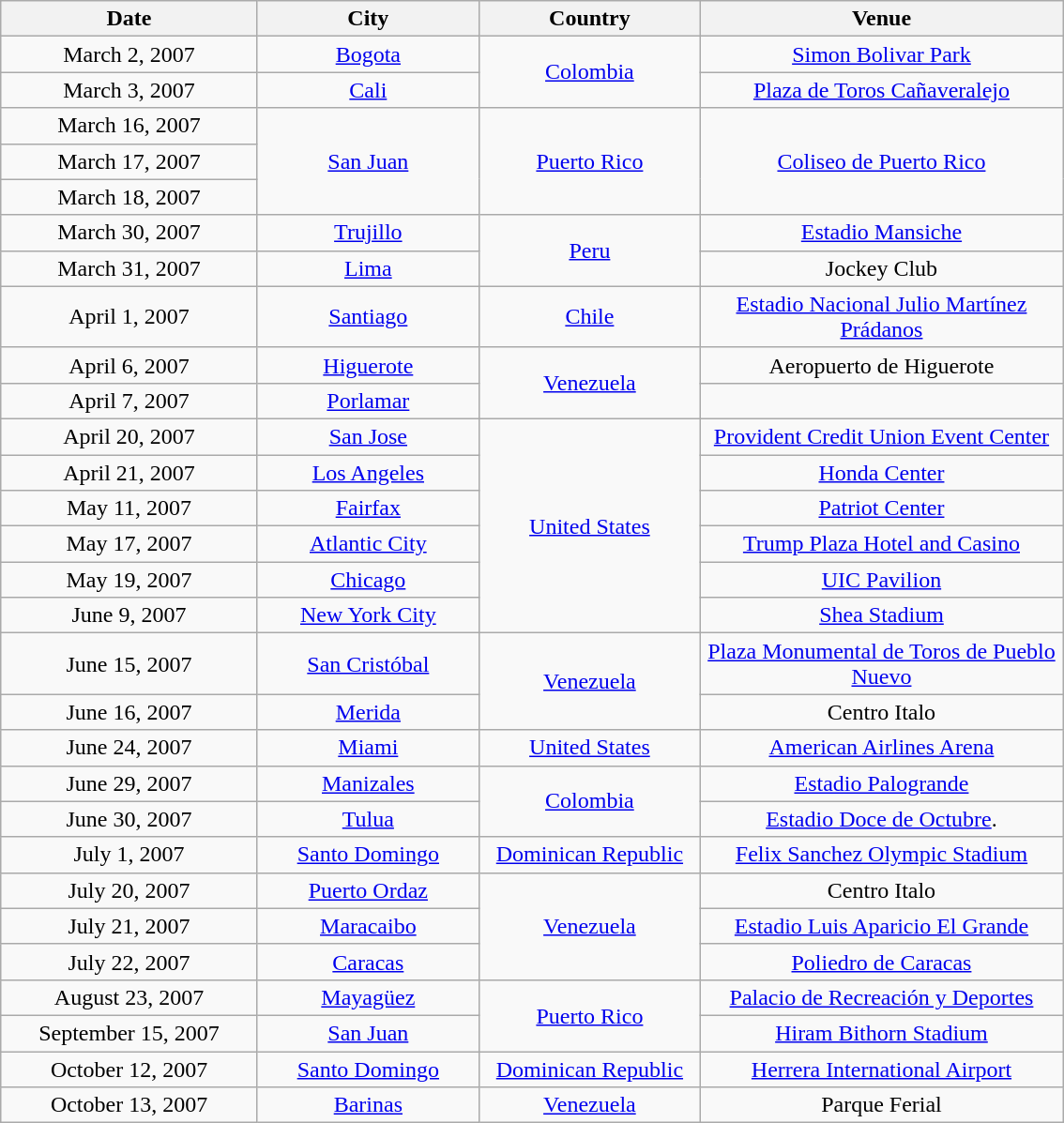<table class="wikitable" style="text-align:center;">
<tr>
<th style="width:175px;">Date</th>
<th style="width:150px;">City</th>
<th style="width:150px;">Country</th>
<th style="width:250px;">Venue</th>
</tr>
<tr>
<td>March 2, 2007</td>
<td><a href='#'>Bogota</a></td>
<td rowspan="2"><a href='#'>Colombia</a></td>
<td><a href='#'>Simon Bolivar Park</a></td>
</tr>
<tr>
<td>March 3, 2007</td>
<td><a href='#'>Cali</a></td>
<td><a href='#'>Plaza de Toros Cañaveralejo</a></td>
</tr>
<tr>
<td>March 16, 2007</td>
<td rowspan="3"><a href='#'>San Juan</a></td>
<td rowspan="3"><a href='#'>Puerto Rico</a></td>
<td rowspan="3"><a href='#'>Coliseo de Puerto Rico</a></td>
</tr>
<tr>
<td>March 17, 2007</td>
</tr>
<tr>
<td>March 18, 2007</td>
</tr>
<tr>
<td>March 30, 2007</td>
<td><a href='#'>Trujillo</a></td>
<td rowspan="2"><a href='#'>Peru</a></td>
<td><a href='#'>Estadio Mansiche</a></td>
</tr>
<tr>
<td>March 31, 2007</td>
<td><a href='#'>Lima</a></td>
<td>Jockey Club</td>
</tr>
<tr>
<td>April 1, 2007</td>
<td><a href='#'>Santiago</a></td>
<td><a href='#'>Chile</a></td>
<td><a href='#'>Estadio Nacional Julio Martínez Prádanos</a></td>
</tr>
<tr>
<td>April 6, 2007</td>
<td><a href='#'>Higuerote</a></td>
<td rowspan="2"><a href='#'>Venezuela</a></td>
<td>Aeropuerto de Higuerote</td>
</tr>
<tr>
<td>April 7, 2007</td>
<td><a href='#'>Porlamar</a></td>
</tr>
<tr>
<td>April 20, 2007</td>
<td><a href='#'>San Jose</a></td>
<td rowspan="6"><a href='#'>United States</a></td>
<td><a href='#'>Provident Credit Union Event Center</a></td>
</tr>
<tr>
<td>April 21, 2007</td>
<td><a href='#'>Los Angeles</a></td>
<td><a href='#'>Honda Center</a></td>
</tr>
<tr>
<td>May 11, 2007</td>
<td><a href='#'>Fairfax</a></td>
<td><a href='#'>Patriot Center</a></td>
</tr>
<tr>
<td>May 17, 2007</td>
<td><a href='#'>Atlantic City</a></td>
<td><a href='#'>Trump Plaza Hotel and Casino</a></td>
</tr>
<tr>
<td>May 19, 2007</td>
<td><a href='#'>Chicago</a></td>
<td><a href='#'>UIC Pavilion</a></td>
</tr>
<tr>
<td>June 9, 2007</td>
<td><a href='#'>New York City</a></td>
<td><a href='#'>Shea Stadium</a></td>
</tr>
<tr>
<td>June 15, 2007</td>
<td><a href='#'>San Cristóbal</a></td>
<td rowspan="2"><a href='#'>Venezuela</a></td>
<td><a href='#'>Plaza Monumental de Toros de Pueblo Nuevo</a></td>
</tr>
<tr>
<td>June 16, 2007</td>
<td><a href='#'>Merida</a></td>
<td>Centro Italo</td>
</tr>
<tr>
<td>June 24, 2007</td>
<td><a href='#'>Miami</a></td>
<td><a href='#'>United States</a></td>
<td><a href='#'>American Airlines Arena</a></td>
</tr>
<tr>
<td>June 29, 2007</td>
<td><a href='#'>Manizales</a></td>
<td rowspan="2"><a href='#'>Colombia</a></td>
<td><a href='#'>Estadio Palogrande</a></td>
</tr>
<tr>
<td>June 30, 2007</td>
<td><a href='#'>Tulua</a></td>
<td><a href='#'>Estadio Doce de Octubre</a>.</td>
</tr>
<tr>
<td>July 1, 2007</td>
<td><a href='#'>Santo Domingo</a></td>
<td><a href='#'>Dominican Republic</a></td>
<td><a href='#'>Felix Sanchez Olympic Stadium</a></td>
</tr>
<tr>
<td>July 20, 2007</td>
<td><a href='#'>Puerto Ordaz</a></td>
<td rowspan="3"><a href='#'>Venezuela</a></td>
<td>Centro Italo</td>
</tr>
<tr>
<td>July 21, 2007</td>
<td><a href='#'>Maracaibo</a></td>
<td><a href='#'>Estadio Luis Aparicio El Grande</a></td>
</tr>
<tr>
<td>July 22, 2007</td>
<td><a href='#'>Caracas</a></td>
<td><a href='#'>Poliedro de Caracas</a></td>
</tr>
<tr>
<td>August 23, 2007</td>
<td><a href='#'>Mayagüez</a></td>
<td rowspan="2"><a href='#'>Puerto Rico</a></td>
<td><a href='#'>Palacio de Recreación y Deportes</a></td>
</tr>
<tr>
<td>September 15, 2007</td>
<td><a href='#'>San Juan</a></td>
<td><a href='#'>Hiram Bithorn Stadium</a></td>
</tr>
<tr>
<td>October 12, 2007</td>
<td><a href='#'>Santo Domingo</a></td>
<td><a href='#'>Dominican Republic</a></td>
<td><a href='#'>Herrera International Airport</a></td>
</tr>
<tr>
<td>October 13, 2007</td>
<td><a href='#'>Barinas</a></td>
<td><a href='#'>Venezuela</a></td>
<td>Parque Ferial</td>
</tr>
</table>
